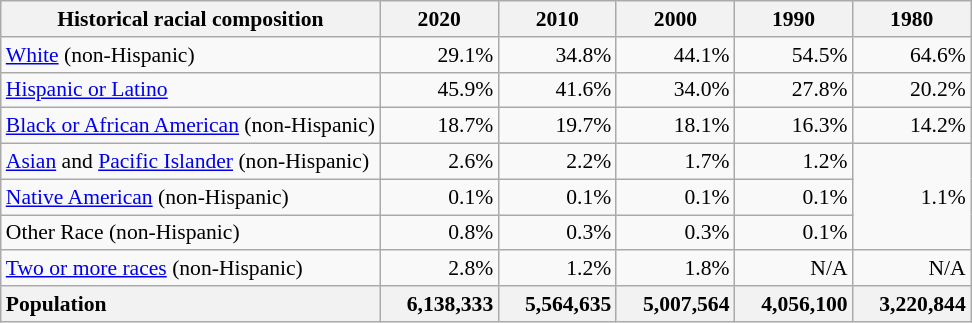<table class="wikitable" style="font-size: 90%; text-align: right;">
<tr>
<th>Historical racial composition</th>
<th style="width: 5em;">2020</th>
<th style="width: 5em;">2010</th>
<th style="width: 5em;">2000</th>
<th style="width: 5em;">1990</th>
<th style="width: 5em;">1980</th>
</tr>
<tr>
<td style="text-align:left"><a href='#'>White</a> (non-Hispanic)</td>
<td>29.1%</td>
<td>34.8%</td>
<td>44.1%</td>
<td>54.5%</td>
<td>64.6%</td>
</tr>
<tr>
<td style="text-align:left"><a href='#'>Hispanic or Latino</a></td>
<td>45.9%</td>
<td>41.6%</td>
<td>34.0%</td>
<td>27.8%</td>
<td>20.2%</td>
</tr>
<tr>
<td style="text-align:left"><a href='#'>Black or African American</a> (non-Hispanic)</td>
<td>18.7%</td>
<td>19.7%</td>
<td>18.1%</td>
<td>16.3%</td>
<td>14.2%</td>
</tr>
<tr>
<td style="text-align:left"><a href='#'>Asian</a> and <a href='#'>Pacific Islander</a> (non-Hispanic)</td>
<td>2.6%</td>
<td>2.2%</td>
<td>1.7%</td>
<td>1.2%</td>
<td rowspan="3">1.1%</td>
</tr>
<tr>
<td style="text-align:left"><a href='#'>Native American</a> (non-Hispanic)</td>
<td>0.1%</td>
<td>0.1%</td>
<td>0.1%</td>
<td>0.1%</td>
</tr>
<tr>
<td style="text-align:left">Other Race (non-Hispanic)</td>
<td>0.8%</td>
<td>0.3%</td>
<td>0.3%</td>
<td>0.1%</td>
</tr>
<tr>
<td style="text-align:left"><a href='#'>Two or more races</a> (non-Hispanic)</td>
<td>2.8%</td>
<td>1.2%</td>
<td>1.8%</td>
<td>N/A</td>
<td>N/A</td>
</tr>
<tr>
<th style="text-align:left">Population</th>
<th style="text-align:right">6,138,333</th>
<th style="text-align:right">5,564,635</th>
<th style="text-align:right">5,007,564</th>
<th style="text-align:right">4,056,100</th>
<th style="text-align:right">3,220,844</th>
</tr>
</table>
